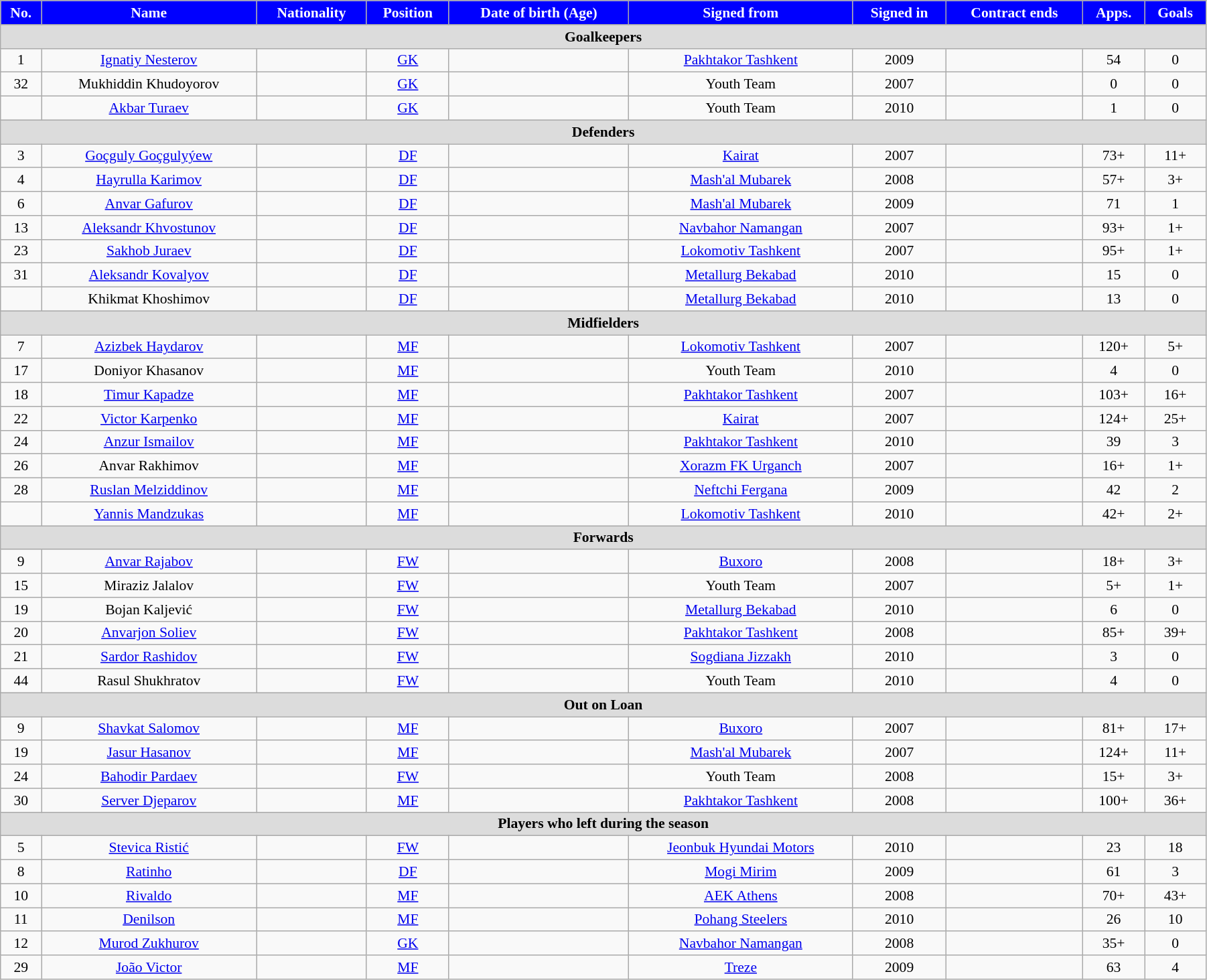<table class="wikitable"  style="text-align:center; font-size:90%; width:95%;">
<tr>
<th style="background:#0000FF; color:white; text-align:center;">No.</th>
<th style="background:#0000FF; color:white; text-align:center;">Name</th>
<th style="background:#0000FF; color:white; text-align:center;">Nationality</th>
<th style="background:#0000FF; color:white; text-align:center;">Position</th>
<th style="background:#0000FF; color:white; text-align:center;">Date of birth (Age)</th>
<th style="background:#0000FF; color:white; text-align:center;">Signed from</th>
<th style="background:#0000FF; color:white; text-align:center;">Signed in</th>
<th style="background:#0000FF; color:white; text-align:center;">Contract ends</th>
<th style="background:#0000FF; color:white; text-align:center;">Apps.</th>
<th style="background:#0000FF; color:white; text-align:center;">Goals</th>
</tr>
<tr>
<th colspan="11"  style="background:#dcdcdc; text-align:center;">Goalkeepers</th>
</tr>
<tr>
<td>1</td>
<td><a href='#'>Ignatiy Nesterov</a></td>
<td></td>
<td><a href='#'>GK</a></td>
<td></td>
<td><a href='#'>Pakhtakor Tashkent</a></td>
<td>2009</td>
<td></td>
<td>54</td>
<td>0</td>
</tr>
<tr>
<td>32</td>
<td>Mukhiddin Khudoyorov</td>
<td></td>
<td><a href='#'>GK</a></td>
<td></td>
<td>Youth Team</td>
<td>2007</td>
<td></td>
<td>0</td>
<td>0</td>
</tr>
<tr>
<td></td>
<td><a href='#'>Akbar Turaev</a></td>
<td></td>
<td><a href='#'>GK</a></td>
<td></td>
<td>Youth Team</td>
<td>2010</td>
<td></td>
<td>1</td>
<td>0</td>
</tr>
<tr>
<th colspan="11"  style="background:#dcdcdc; text-align:center;">Defenders</th>
</tr>
<tr>
<td>3</td>
<td><a href='#'>Goçguly Goçgulyýew</a></td>
<td></td>
<td><a href='#'>DF</a></td>
<td></td>
<td><a href='#'>Kairat</a></td>
<td>2007</td>
<td></td>
<td>73+</td>
<td>11+</td>
</tr>
<tr>
<td>4</td>
<td><a href='#'>Hayrulla Karimov</a></td>
<td></td>
<td><a href='#'>DF</a></td>
<td></td>
<td><a href='#'>Mash'al Mubarek</a></td>
<td>2008</td>
<td></td>
<td>57+</td>
<td>3+</td>
</tr>
<tr>
<td>6</td>
<td><a href='#'>Anvar Gafurov</a></td>
<td></td>
<td><a href='#'>DF</a></td>
<td></td>
<td><a href='#'>Mash'al Mubarek</a></td>
<td>2009</td>
<td></td>
<td>71</td>
<td>1</td>
</tr>
<tr>
<td>13</td>
<td><a href='#'>Aleksandr Khvostunov</a></td>
<td></td>
<td><a href='#'>DF</a></td>
<td></td>
<td><a href='#'>Navbahor Namangan</a></td>
<td>2007</td>
<td></td>
<td>93+</td>
<td>1+</td>
</tr>
<tr>
<td>23</td>
<td><a href='#'>Sakhob Juraev</a></td>
<td></td>
<td><a href='#'>DF</a></td>
<td></td>
<td><a href='#'>Lokomotiv Tashkent</a></td>
<td>2007</td>
<td></td>
<td>95+</td>
<td>1+</td>
</tr>
<tr>
<td>31</td>
<td><a href='#'>Aleksandr Kovalyov</a></td>
<td></td>
<td><a href='#'>DF</a></td>
<td></td>
<td><a href='#'>Metallurg Bekabad</a></td>
<td>2010</td>
<td></td>
<td>15</td>
<td>0</td>
</tr>
<tr>
<td></td>
<td>Khikmat Khoshimov</td>
<td></td>
<td><a href='#'>DF</a></td>
<td></td>
<td><a href='#'>Metallurg Bekabad</a></td>
<td>2010</td>
<td></td>
<td>13</td>
<td>0</td>
</tr>
<tr>
<th colspan="11"  style="background:#dcdcdc; text-align:center;">Midfielders</th>
</tr>
<tr>
<td>7</td>
<td><a href='#'>Azizbek Haydarov</a></td>
<td></td>
<td><a href='#'>MF</a></td>
<td></td>
<td><a href='#'>Lokomotiv Tashkent</a></td>
<td>2007</td>
<td></td>
<td>120+</td>
<td>5+</td>
</tr>
<tr>
<td>17</td>
<td>Doniyor Khasanov</td>
<td></td>
<td><a href='#'>MF</a></td>
<td></td>
<td>Youth Team</td>
<td>2010</td>
<td></td>
<td>4</td>
<td>0</td>
</tr>
<tr>
<td>18</td>
<td><a href='#'>Timur Kapadze</a></td>
<td></td>
<td><a href='#'>MF</a></td>
<td></td>
<td><a href='#'>Pakhtakor Tashkent</a></td>
<td>2007</td>
<td></td>
<td>103+</td>
<td>16+</td>
</tr>
<tr>
<td>22</td>
<td><a href='#'>Victor Karpenko</a></td>
<td></td>
<td><a href='#'>MF</a></td>
<td></td>
<td><a href='#'>Kairat</a></td>
<td>2007</td>
<td></td>
<td>124+</td>
<td>25+</td>
</tr>
<tr>
<td>24</td>
<td><a href='#'>Anzur Ismailov</a></td>
<td></td>
<td><a href='#'>MF</a></td>
<td></td>
<td><a href='#'>Pakhtakor Tashkent</a></td>
<td>2010</td>
<td></td>
<td>39</td>
<td>3</td>
</tr>
<tr>
<td>26</td>
<td>Anvar Rakhimov</td>
<td></td>
<td><a href='#'>MF</a></td>
<td></td>
<td><a href='#'>Xorazm FK Urganch</a></td>
<td>2007</td>
<td></td>
<td>16+</td>
<td>1+</td>
</tr>
<tr>
<td>28</td>
<td><a href='#'>Ruslan Melziddinov</a></td>
<td></td>
<td><a href='#'>MF</a></td>
<td></td>
<td><a href='#'>Neftchi Fergana</a></td>
<td>2009</td>
<td></td>
<td>42</td>
<td>2</td>
</tr>
<tr>
<td></td>
<td><a href='#'>Yannis Mandzukas</a></td>
<td></td>
<td><a href='#'>MF</a></td>
<td></td>
<td><a href='#'>Lokomotiv Tashkent</a></td>
<td>2010</td>
<td></td>
<td>42+</td>
<td>2+</td>
</tr>
<tr>
<th colspan="11"  style="background:#dcdcdc; text-align:center;">Forwards</th>
</tr>
<tr>
<td>9</td>
<td><a href='#'>Anvar Rajabov</a></td>
<td></td>
<td><a href='#'>FW</a></td>
<td></td>
<td><a href='#'>Buxoro</a></td>
<td>2008</td>
<td></td>
<td>18+</td>
<td>3+</td>
</tr>
<tr>
<td>15</td>
<td>Miraziz Jalalov</td>
<td></td>
<td><a href='#'>FW</a></td>
<td></td>
<td>Youth Team</td>
<td>2007</td>
<td></td>
<td>5+</td>
<td>1+</td>
</tr>
<tr>
<td>19</td>
<td>Bojan Kaljević</td>
<td></td>
<td><a href='#'>FW</a></td>
<td></td>
<td><a href='#'>Metallurg Bekabad</a></td>
<td>2010</td>
<td></td>
<td>6</td>
<td>0</td>
</tr>
<tr>
<td>20</td>
<td><a href='#'>Anvarjon Soliev</a></td>
<td></td>
<td><a href='#'>FW</a></td>
<td></td>
<td><a href='#'>Pakhtakor Tashkent</a></td>
<td>2008</td>
<td></td>
<td>85+</td>
<td>39+</td>
</tr>
<tr>
<td>21</td>
<td><a href='#'>Sardor Rashidov</a></td>
<td></td>
<td><a href='#'>FW</a></td>
<td></td>
<td><a href='#'>Sogdiana Jizzakh</a></td>
<td>2010</td>
<td></td>
<td>3</td>
<td>0</td>
</tr>
<tr>
<td>44</td>
<td>Rasul Shukhratov</td>
<td></td>
<td><a href='#'>FW</a></td>
<td></td>
<td>Youth Team</td>
<td>2010</td>
<td></td>
<td>4</td>
<td>0</td>
</tr>
<tr>
<th colspan="11"  style="background:#dcdcdc; text-align:center;">Out on Loan</th>
</tr>
<tr>
<td>9</td>
<td><a href='#'>Shavkat Salomov</a></td>
<td></td>
<td><a href='#'>MF</a></td>
<td></td>
<td><a href='#'>Buxoro</a></td>
<td>2007</td>
<td></td>
<td>81+</td>
<td>17+</td>
</tr>
<tr>
<td>19</td>
<td><a href='#'>Jasur Hasanov</a></td>
<td></td>
<td><a href='#'>MF</a></td>
<td></td>
<td><a href='#'>Mash'al Mubarek</a></td>
<td>2007</td>
<td></td>
<td>124+</td>
<td>11+</td>
</tr>
<tr>
<td>24</td>
<td><a href='#'>Bahodir Pardaev</a></td>
<td></td>
<td><a href='#'>FW</a></td>
<td></td>
<td>Youth Team</td>
<td>2008</td>
<td></td>
<td>15+</td>
<td>3+</td>
</tr>
<tr>
<td>30</td>
<td><a href='#'>Server Djeparov</a></td>
<td></td>
<td><a href='#'>MF</a></td>
<td></td>
<td><a href='#'>Pakhtakor Tashkent</a></td>
<td>2008</td>
<td></td>
<td>100+</td>
<td>36+</td>
</tr>
<tr>
<th colspan="11"  style="background:#dcdcdc; text-align:center;">Players who left during the season</th>
</tr>
<tr>
<td>5</td>
<td><a href='#'>Stevica Ristić</a></td>
<td></td>
<td><a href='#'>FW</a></td>
<td></td>
<td><a href='#'>Jeonbuk Hyundai Motors</a></td>
<td>2010</td>
<td></td>
<td>23</td>
<td>18</td>
</tr>
<tr>
<td>8</td>
<td><a href='#'>Ratinho</a></td>
<td></td>
<td><a href='#'>DF</a></td>
<td></td>
<td><a href='#'>Mogi Mirim</a></td>
<td>2009</td>
<td></td>
<td>61</td>
<td>3</td>
</tr>
<tr>
<td>10</td>
<td><a href='#'>Rivaldo</a></td>
<td></td>
<td><a href='#'>MF</a></td>
<td></td>
<td><a href='#'>AEK Athens</a></td>
<td>2008</td>
<td></td>
<td>70+</td>
<td>43+</td>
</tr>
<tr>
<td>11</td>
<td><a href='#'>Denilson</a></td>
<td></td>
<td><a href='#'>MF</a></td>
<td></td>
<td><a href='#'>Pohang Steelers</a></td>
<td>2010</td>
<td></td>
<td>26</td>
<td>10</td>
</tr>
<tr>
<td>12</td>
<td><a href='#'>Murod Zukhurov</a></td>
<td></td>
<td><a href='#'>GK</a></td>
<td></td>
<td><a href='#'>Navbahor Namangan</a></td>
<td>2008</td>
<td></td>
<td>35+</td>
<td>0</td>
</tr>
<tr>
<td>29</td>
<td><a href='#'>João Victor</a></td>
<td></td>
<td><a href='#'>MF</a></td>
<td></td>
<td><a href='#'>Treze</a></td>
<td>2009</td>
<td></td>
<td>63</td>
<td>4</td>
</tr>
</table>
